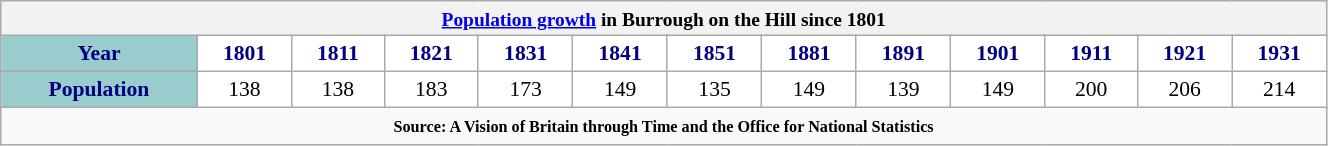<table class="wikitable" style="font-size:90%; width:70%; border:0; text-align:center; line-height:120%;">
<tr>
<th colspan="16" style="text-align:center;font-size:90%;"><a href='#'>Population growth</a> in Burrough on the Hill since 1801</th>
</tr>
<tr>
<th style="background:#9cc; color:navy; height:17px;">Year</th>
<th style="background:#fff; color:navy;">1801</th>
<th style="background:#fff; color:navy;">1811</th>
<th style="background:#fff; color:navy;">1821</th>
<th style="background:#fff; color:navy;">1831</th>
<th style="background:#fff; color:navy;">1841</th>
<th style="background:#fff; color:navy;">1851</th>
<th style="background:#fff; color:navy;">1881</th>
<th style="background:#fff; color:navy;">1891</th>
<th style="background:#fff; color:navy;">1901</th>
<th style="background:#fff; color:navy;">1911</th>
<th style="background:#fff; color:navy;">1921</th>
<th style="background:#fff; color:navy;">1931</th>
</tr>
<tr style="text-align:center;">
<th style="background:#9cc; color:navy; height:17px;">Population</th>
<td style="background:#fff; color:black;">138</td>
<td style="background:#fff; color:black;">138</td>
<td style="background:#fff; color:black;">183</td>
<td style="background:#fff; color:black;">173</td>
<td style="background:#fff; color:black;">149</td>
<td style="background:#fff; color:black;">135</td>
<td style="background:#fff; color:black;">149</td>
<td style="background:#fff; color:black;">139</td>
<td style="background:#fff; color:black;">149</td>
<td style="background:#fff; color:black;">200</td>
<td style="background:#fff; color:black;">206</td>
<td style="background:#fff; color:black;">214</td>
</tr>
<tr>
<td colspan="16" style="text-align:center;font-size:90%;"><small><strong>Source: A Vision of Britain through Time and the Office for National Statistics</strong></small></td>
</tr>
</table>
